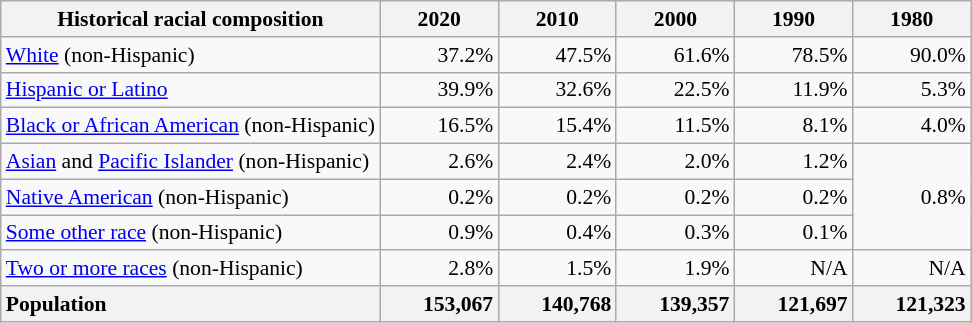<table class="wikitable" style="font-size: 90%; text-align: right;">
<tr>
<th>Historical racial composition</th>
<th style="width: 5em;">2020</th>
<th style="width: 5em;">2010</th>
<th style="width: 5em;">2000</th>
<th style="width: 5em;">1990</th>
<th style="width: 5em;">1980</th>
</tr>
<tr>
<td style="text-align:left"><a href='#'>White</a> (non-Hispanic)</td>
<td>37.2%</td>
<td>47.5%</td>
<td>61.6%</td>
<td>78.5%</td>
<td>90.0%</td>
</tr>
<tr>
<td style="text-align:left"><a href='#'>Hispanic or Latino</a></td>
<td>39.9%</td>
<td>32.6%</td>
<td>22.5%</td>
<td>11.9%</td>
<td>5.3%</td>
</tr>
<tr>
<td style="text-align:left"><a href='#'>Black or African American</a> (non-Hispanic)</td>
<td>16.5%</td>
<td>15.4%</td>
<td>11.5%</td>
<td>8.1%</td>
<td>4.0%</td>
</tr>
<tr>
<td style="text-align:left"><a href='#'>Asian</a> and <a href='#'>Pacific Islander</a> (non-Hispanic)</td>
<td>2.6%</td>
<td>2.4%</td>
<td>2.0%</td>
<td>1.2%</td>
<td rowspan="3">0.8%</td>
</tr>
<tr>
<td style="text-align:left"><a href='#'>Native American</a> (non-Hispanic)</td>
<td>0.2%</td>
<td>0.2%</td>
<td>0.2%</td>
<td>0.2%</td>
</tr>
<tr>
<td style="text-align:left"><a href='#'>Some other race</a> (non-Hispanic)</td>
<td>0.9%</td>
<td>0.4%</td>
<td>0.3%</td>
<td>0.1%</td>
</tr>
<tr>
<td style="text-align:left"><a href='#'>Two or more races</a> (non-Hispanic)</td>
<td>2.8%</td>
<td>1.5%</td>
<td>1.9%</td>
<td>N/A</td>
<td>N/A</td>
</tr>
<tr>
<th style="text-align:left">Population</th>
<th style="text-align:right">153,067</th>
<th style="text-align:right">140,768</th>
<th style="text-align:right">139,357</th>
<th style="text-align:right">121,697</th>
<th style="text-align:right">121,323</th>
</tr>
</table>
